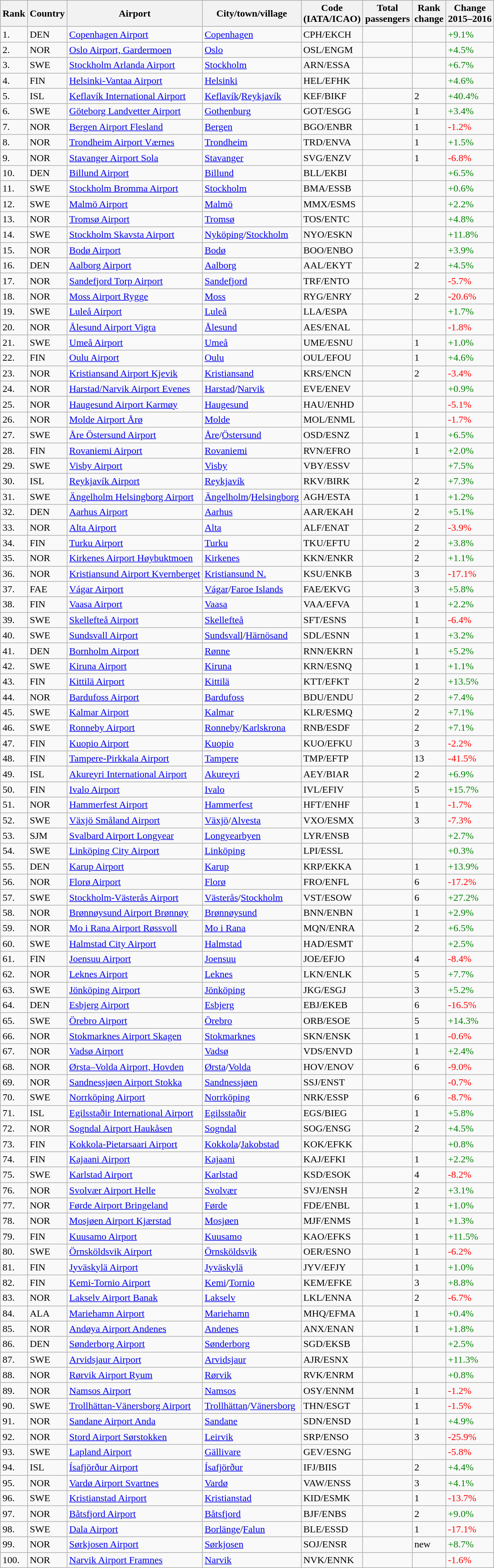<table class="wikitable sortable">
<tr>
<th>Rank</th>
<th>Country</th>
<th>Airport</th>
<th>City/town/village</th>
<th>Code<br>(IATA/ICAO)</th>
<th>Total<br>passengers</th>
<th>Rank<br>change</th>
<th>Change<br>2015–2016</th>
</tr>
<tr>
<td>1.</td>
<td>DEN</td>
<td><a href='#'>Copenhagen Airport</a></td>
<td><a href='#'>Copenhagen</a></td>
<td>CPH/EKCH</td>
<td></td>
<td></td>
<td style="color:green">+9.1%</td>
</tr>
<tr>
<td>2.</td>
<td>NOR</td>
<td><a href='#'>Oslo Airport, Gardermoen</a></td>
<td><a href='#'>Oslo</a></td>
<td>OSL/ENGM</td>
<td></td>
<td></td>
<td style="color:green">+4.5%</td>
</tr>
<tr>
<td>3.</td>
<td>SWE</td>
<td><a href='#'>Stockholm Arlanda Airport</a></td>
<td><a href='#'>Stockholm</a></td>
<td>ARN/ESSA</td>
<td></td>
<td></td>
<td style="color:green">+6.7%</td>
</tr>
<tr>
<td>4.</td>
<td>FIN</td>
<td><a href='#'>Helsinki-Vantaa Airport</a></td>
<td><a href='#'>Helsinki</a></td>
<td>HEL/EFHK</td>
<td></td>
<td></td>
<td style="color:green">+4.6%</td>
</tr>
<tr>
<td>5.</td>
<td>ISL</td>
<td><a href='#'>Keflavík International Airport</a></td>
<td><a href='#'>Keflavík</a>/<a href='#'>Reykjavík</a></td>
<td>KEF/BIKF</td>
<td></td>
<td>2</td>
<td style="color:green">+40.4%</td>
</tr>
<tr>
<td>6.</td>
<td>SWE</td>
<td><a href='#'>Göteborg Landvetter Airport</a></td>
<td><a href='#'>Gothenburg</a></td>
<td>GOT/ESGG</td>
<td></td>
<td>1</td>
<td style="color:green">+3.4%</td>
</tr>
<tr>
<td>7.</td>
<td>NOR</td>
<td><a href='#'>Bergen Airport Flesland</a></td>
<td><a href='#'>Bergen</a></td>
<td>BGO/ENBR</td>
<td></td>
<td>1</td>
<td style="color:red">-1.2%</td>
</tr>
<tr>
<td>8.</td>
<td>NOR</td>
<td><a href='#'>Trondheim Airport Værnes</a></td>
<td><a href='#'>Trondheim</a></td>
<td>TRD/ENVA</td>
<td></td>
<td>1</td>
<td style="color:green">+1.5%</td>
</tr>
<tr>
<td>9.</td>
<td>NOR</td>
<td><a href='#'>Stavanger Airport Sola</a></td>
<td><a href='#'>Stavanger</a></td>
<td>SVG/ENZV</td>
<td></td>
<td>1</td>
<td style="color:red">-6.8%</td>
</tr>
<tr>
<td>10.</td>
<td>DEN</td>
<td><a href='#'>Billund Airport</a></td>
<td><a href='#'>Billund</a></td>
<td>BLL/EKBI</td>
<td></td>
<td></td>
<td style="color:green">+6.5%</td>
</tr>
<tr>
<td>11.</td>
<td>SWE</td>
<td><a href='#'>Stockholm Bromma Airport</a></td>
<td><a href='#'>Stockholm</a></td>
<td>BMA/ESSB</td>
<td></td>
<td></td>
<td style="color:green">+0.6%</td>
</tr>
<tr>
<td>12.</td>
<td>SWE</td>
<td><a href='#'>Malmö Airport</a></td>
<td><a href='#'>Malmö</a></td>
<td>MMX/ESMS</td>
<td></td>
<td></td>
<td style="color:green">+2.2%</td>
</tr>
<tr>
<td>13.</td>
<td>NOR</td>
<td><a href='#'>Tromsø Airport</a></td>
<td><a href='#'>Tromsø</a></td>
<td>TOS/ENTC</td>
<td></td>
<td></td>
<td style="color:green">+4.8%</td>
</tr>
<tr>
<td>14.</td>
<td>SWE</td>
<td><a href='#'>Stockholm Skavsta Airport</a></td>
<td><a href='#'>Nyköping</a>/<a href='#'>Stockholm</a></td>
<td>NYO/ESKN</td>
<td></td>
<td></td>
<td style="color:green">+11.8%</td>
</tr>
<tr>
<td>15.</td>
<td>NOR</td>
<td><a href='#'>Bodø Airport</a></td>
<td><a href='#'>Bodø</a></td>
<td>BOO/ENBO</td>
<td></td>
<td></td>
<td style="color:green">+3.9%</td>
</tr>
<tr>
<td>16.</td>
<td>DEN</td>
<td><a href='#'>Aalborg Airport</a></td>
<td><a href='#'>Aalborg</a></td>
<td>AAL/EKYT</td>
<td></td>
<td>2</td>
<td style="color:green">+4.5%</td>
</tr>
<tr>
<td>17.</td>
<td>NOR</td>
<td><a href='#'>Sandefjord Torp Airport</a></td>
<td><a href='#'>Sandefjord</a></td>
<td>TRF/ENTO</td>
<td></td>
<td></td>
<td style="color:red">-5.7%</td>
</tr>
<tr>
<td>18.</td>
<td>NOR</td>
<td><a href='#'>Moss Airport Rygge</a></td>
<td><a href='#'>Moss</a></td>
<td>RYG/ENRY</td>
<td></td>
<td>2</td>
<td style="color:red">-20.6%</td>
</tr>
<tr>
<td>19.</td>
<td>SWE</td>
<td><a href='#'>Luleå Airport</a></td>
<td><a href='#'>Luleå</a></td>
<td>LLA/ESPA</td>
<td></td>
<td></td>
<td style="color:green">+1.7%</td>
</tr>
<tr>
<td>20.</td>
<td>NOR</td>
<td><a href='#'>Ålesund Airport Vigra</a></td>
<td><a href='#'>Ålesund</a></td>
<td>AES/ENAL</td>
<td></td>
<td></td>
<td style="color:red">-1.8%</td>
</tr>
<tr>
<td>21.</td>
<td>SWE</td>
<td><a href='#'>Umeå Airport</a></td>
<td><a href='#'>Umeå</a></td>
<td>UME/ESNU</td>
<td></td>
<td>1</td>
<td style="color:green">+1.0%</td>
</tr>
<tr>
<td>22.</td>
<td>FIN</td>
<td><a href='#'>Oulu Airport</a></td>
<td><a href='#'>Oulu</a></td>
<td>OUL/EFOU</td>
<td></td>
<td>1</td>
<td style="color:green">+4.6%</td>
</tr>
<tr>
<td>23.</td>
<td>NOR</td>
<td><a href='#'>Kristiansand Airport Kjevik</a></td>
<td><a href='#'>Kristiansand</a></td>
<td>KRS/ENCN</td>
<td></td>
<td>2</td>
<td style="color:red">-3.4%</td>
</tr>
<tr>
<td>24.</td>
<td>NOR</td>
<td><a href='#'>Harstad/Narvik Airport Evenes</a></td>
<td><a href='#'>Harstad</a>/<a href='#'>Narvik</a></td>
<td>EVE/ENEV</td>
<td></td>
<td></td>
<td style="color:green">+0.9%</td>
</tr>
<tr>
<td>25.</td>
<td>NOR</td>
<td><a href='#'>Haugesund Airport Karmøy</a></td>
<td><a href='#'>Haugesund</a></td>
<td>HAU/ENHD</td>
<td></td>
<td></td>
<td style="color:red">-5.1%</td>
</tr>
<tr>
<td>26.</td>
<td>NOR</td>
<td><a href='#'>Molde Airport Årø</a></td>
<td><a href='#'>Molde</a></td>
<td>MOL/ENML</td>
<td></td>
<td></td>
<td style="color:red">-1.7%</td>
</tr>
<tr>
<td>27.</td>
<td>SWE</td>
<td><a href='#'>Åre Östersund Airport</a></td>
<td><a href='#'>Åre</a>/<a href='#'>Östersund</a></td>
<td>OSD/ESNZ</td>
<td></td>
<td>1</td>
<td style="color:green">+6.5%</td>
</tr>
<tr>
<td>28.</td>
<td>FIN</td>
<td><a href='#'>Rovaniemi Airport</a></td>
<td><a href='#'>Rovaniemi</a></td>
<td>RVN/EFRO</td>
<td></td>
<td>1</td>
<td style="color:green">+2.0%</td>
</tr>
<tr>
<td>29.</td>
<td>SWE</td>
<td><a href='#'>Visby Airport</a></td>
<td><a href='#'>Visby</a></td>
<td>VBY/ESSV</td>
<td></td>
<td></td>
<td style="color:green">+7.5%</td>
</tr>
<tr>
<td>30.</td>
<td>ISL</td>
<td><a href='#'>Reykjavík Airport</a></td>
<td><a href='#'>Reykjavík</a></td>
<td>RKV/BIRK</td>
<td></td>
<td>2</td>
<td style="color:green">+7.3%</td>
</tr>
<tr>
<td>31.</td>
<td>SWE</td>
<td><a href='#'>Ängelholm Helsingborg Airport</a></td>
<td><a href='#'>Ängelholm</a>/<a href='#'>Helsingborg</a></td>
<td>AGH/ESTA</td>
<td></td>
<td>1</td>
<td style="color:green">+1.2%</td>
</tr>
<tr>
<td>32.</td>
<td>DEN</td>
<td><a href='#'>Aarhus Airport</a></td>
<td><a href='#'>Aarhus</a></td>
<td>AAR/EKAH</td>
<td></td>
<td>2</td>
<td style="color:green">+5.1%</td>
</tr>
<tr>
<td>33.</td>
<td>NOR</td>
<td><a href='#'>Alta Airport</a></td>
<td><a href='#'>Alta</a></td>
<td>ALF/ENAT</td>
<td></td>
<td>2</td>
<td style="color:red">-3.9%</td>
</tr>
<tr>
<td>34.</td>
<td>FIN</td>
<td><a href='#'>Turku Airport</a></td>
<td><a href='#'>Turku</a></td>
<td>TKU/EFTU</td>
<td></td>
<td>2</td>
<td style="color:green">+3.8%</td>
</tr>
<tr>
<td>35.</td>
<td>NOR</td>
<td><a href='#'>Kirkenes Airport Høybuktmoen</a></td>
<td><a href='#'>Kirkenes</a></td>
<td>KKN/ENKR</td>
<td></td>
<td>2</td>
<td style="color:green">+1.1%</td>
</tr>
<tr>
<td>36.</td>
<td>NOR</td>
<td><a href='#'>Kristiansund Airport Kvernberget</a></td>
<td><a href='#'>Kristiansund N.</a></td>
<td>KSU/ENKB</td>
<td></td>
<td>3</td>
<td style="color:red">-17.1%</td>
</tr>
<tr>
<td>37.</td>
<td>FAE</td>
<td><a href='#'>Vágar Airport</a></td>
<td><a href='#'>Vágar</a>/<a href='#'>Faroe Islands</a></td>
<td>FAE/EKVG</td>
<td></td>
<td>3</td>
<td style="color:green">+5.8%</td>
</tr>
<tr>
<td>38.</td>
<td>FIN</td>
<td><a href='#'>Vaasa Airport</a></td>
<td><a href='#'>Vaasa</a></td>
<td>VAA/EFVA</td>
<td></td>
<td>1</td>
<td style="color:green">+2.2%</td>
</tr>
<tr>
<td>39.</td>
<td>SWE</td>
<td><a href='#'>Skellefteå Airport</a></td>
<td><a href='#'>Skellefteå</a></td>
<td>SFT/ESNS</td>
<td></td>
<td>1</td>
<td style="color:red">-6.4%</td>
</tr>
<tr>
<td>40.</td>
<td>SWE</td>
<td><a href='#'>Sundsvall Airport</a></td>
<td><a href='#'>Sundsvall</a>/<a href='#'>Härnösand</a></td>
<td>SDL/ESNN</td>
<td></td>
<td>1</td>
<td style="color:green">+3.2%</td>
</tr>
<tr>
<td>41.</td>
<td>DEN</td>
<td><a href='#'>Bornholm Airport</a></td>
<td><a href='#'>Rønne</a></td>
<td>RNN/EKRN</td>
<td></td>
<td>1</td>
<td style="color:green">+5.2%</td>
</tr>
<tr>
<td>42.</td>
<td>SWE</td>
<td><a href='#'>Kiruna Airport</a></td>
<td><a href='#'>Kiruna</a></td>
<td>KRN/ESNQ</td>
<td></td>
<td>1</td>
<td style="color:green">+1.1%</td>
</tr>
<tr>
<td>43.</td>
<td>FIN</td>
<td><a href='#'>Kittilä Airport</a></td>
<td><a href='#'>Kittilä</a></td>
<td>KTT/EFKT</td>
<td></td>
<td>2</td>
<td style="color:green">+13.5%</td>
</tr>
<tr>
<td>44.</td>
<td>NOR</td>
<td><a href='#'>Bardufoss Airport</a></td>
<td><a href='#'>Bardufoss</a></td>
<td>BDU/ENDU</td>
<td></td>
<td>2</td>
<td style="color:green">+7.4%</td>
</tr>
<tr>
<td>45.</td>
<td>SWE</td>
<td><a href='#'>Kalmar Airport</a></td>
<td><a href='#'>Kalmar</a></td>
<td>KLR/ESMQ</td>
<td></td>
<td>2</td>
<td style="color:green">+7.1%</td>
</tr>
<tr>
<td>46.</td>
<td>SWE</td>
<td><a href='#'>Ronneby Airport</a></td>
<td><a href='#'>Ronneby</a>/<a href='#'>Karlskrona</a></td>
<td>RNB/ESDF</td>
<td></td>
<td>2</td>
<td style="color:green">+7.1%</td>
</tr>
<tr>
<td>47.</td>
<td>FIN</td>
<td><a href='#'>Kuopio Airport</a></td>
<td><a href='#'>Kuopio</a></td>
<td>KUO/EFKU</td>
<td></td>
<td>3</td>
<td style="color:red">-2.2%</td>
</tr>
<tr>
<td>48.</td>
<td>FIN</td>
<td><a href='#'>Tampere-Pirkkala Airport</a></td>
<td><a href='#'>Tampere</a></td>
<td>TMP/EFTP</td>
<td></td>
<td>13</td>
<td style="color:red">-41.5%</td>
</tr>
<tr>
<td>49.</td>
<td>ISL</td>
<td><a href='#'>Akureyri International Airport</a></td>
<td><a href='#'>Akureyri</a></td>
<td>AEY/BIAR</td>
<td></td>
<td>2</td>
<td style="color:green">+6.9%</td>
</tr>
<tr>
<td>50.</td>
<td>FIN</td>
<td><a href='#'>Ivalo Airport</a></td>
<td><a href='#'>Ivalo</a></td>
<td>IVL/EFIV</td>
<td></td>
<td>5</td>
<td style="color:green">+15.7%</td>
</tr>
<tr>
<td>51.</td>
<td>NOR</td>
<td><a href='#'>Hammerfest Airport</a></td>
<td><a href='#'>Hammerfest</a></td>
<td>HFT/ENHF</td>
<td></td>
<td>1</td>
<td style="color:red">-1.7%</td>
</tr>
<tr>
<td>52.</td>
<td>SWE</td>
<td><a href='#'>Växjö Småland Airport</a></td>
<td><a href='#'>Växjö</a>/<a href='#'>Alvesta</a></td>
<td>VXO/ESMX</td>
<td></td>
<td>3</td>
<td style="color:red">-7.3%</td>
</tr>
<tr>
<td>53.</td>
<td>SJM</td>
<td><a href='#'>Svalbard Airport Longyear</a></td>
<td><a href='#'>Longyearbyen</a></td>
<td>LYR/ENSB</td>
<td></td>
<td></td>
<td style="color:green">+2.7%</td>
</tr>
<tr>
<td>54.</td>
<td>SWE</td>
<td><a href='#'>Linköping City Airport</a></td>
<td><a href='#'>Linköping</a></td>
<td>LPI/ESSL</td>
<td></td>
<td></td>
<td style="color:green">+0.3%</td>
</tr>
<tr>
<td>55.</td>
<td>DEN</td>
<td><a href='#'>Karup Airport</a></td>
<td><a href='#'>Karup</a></td>
<td>KRP/EKKA</td>
<td></td>
<td>1</td>
<td style="color:green">+13.9%</td>
</tr>
<tr>
<td>56.</td>
<td>NOR</td>
<td><a href='#'>Florø Airport</a></td>
<td><a href='#'>Florø</a></td>
<td>FRO/ENFL</td>
<td></td>
<td>6</td>
<td style="color:red">-17.2%</td>
</tr>
<tr>
<td>57.</td>
<td>SWE</td>
<td><a href='#'>Stockholm-Västerås Airport</a></td>
<td><a href='#'>Västerås</a>/<a href='#'>Stockholm</a></td>
<td>VST/ESOW</td>
<td></td>
<td>6</td>
<td style="color:green">+27.2%</td>
</tr>
<tr>
<td>58.</td>
<td>NOR</td>
<td><a href='#'>Brønnøysund Airport Brønnøy</a></td>
<td><a href='#'>Brønnøysund</a></td>
<td>BNN/ENBN</td>
<td></td>
<td>1</td>
<td style="color:green">+2.9%</td>
</tr>
<tr>
<td>59.</td>
<td>NOR</td>
<td><a href='#'>Mo i Rana Airport Røssvoll</a></td>
<td><a href='#'>Mo i Rana</a></td>
<td>MQN/ENRA</td>
<td></td>
<td>2</td>
<td style="color:green">+6.5%</td>
</tr>
<tr>
<td>60.</td>
<td>SWE</td>
<td><a href='#'>Halmstad City Airport</a></td>
<td><a href='#'>Halmstad</a></td>
<td>HAD/ESMT</td>
<td></td>
<td></td>
<td style="color:green">+2.5%</td>
</tr>
<tr>
<td>61.</td>
<td>FIN</td>
<td><a href='#'>Joensuu Airport</a></td>
<td><a href='#'>Joensuu</a></td>
<td>JOE/EFJO</td>
<td></td>
<td>4</td>
<td style="color:red">-8.4%</td>
</tr>
<tr>
<td>62.</td>
<td>NOR</td>
<td><a href='#'>Leknes Airport</a></td>
<td><a href='#'>Leknes</a></td>
<td>LKN/ENLK</td>
<td></td>
<td>5</td>
<td style="color:green">+7.7%</td>
</tr>
<tr>
<td>63.</td>
<td>SWE</td>
<td><a href='#'>Jönköping Airport</a></td>
<td><a href='#'>Jönköping</a></td>
<td>JKG/ESGJ</td>
<td></td>
<td>3</td>
<td style="color:green">+5.2%</td>
</tr>
<tr>
<td>64.</td>
<td>DEN</td>
<td><a href='#'>Esbjerg Airport</a></td>
<td><a href='#'>Esbjerg</a></td>
<td>EBJ/EKEB</td>
<td></td>
<td>6</td>
<td style="color:red">-16.5%</td>
</tr>
<tr>
<td>65.</td>
<td>SWE</td>
<td><a href='#'>Örebro Airport</a></td>
<td><a href='#'>Örebro</a></td>
<td>ORB/ESOE</td>
<td></td>
<td>5</td>
<td style="color:green">+14.3%</td>
</tr>
<tr>
<td>66.</td>
<td>NOR</td>
<td><a href='#'>Stokmarknes Airport Skagen</a></td>
<td><a href='#'>Stokmarknes</a></td>
<td>SKN/ENSK</td>
<td></td>
<td>1</td>
<td style="color:red">-0.6%</td>
</tr>
<tr>
<td>67.</td>
<td>NOR</td>
<td><a href='#'>Vadsø Airport</a></td>
<td><a href='#'>Vadsø</a></td>
<td>VDS/ENVD</td>
<td></td>
<td>1</td>
<td style="color:green">+2.4%</td>
</tr>
<tr>
<td>68.</td>
<td>NOR</td>
<td><a href='#'>Ørsta–Volda Airport, Hovden</a></td>
<td><a href='#'>Ørsta</a>/<a href='#'>Volda</a></td>
<td>HOV/ENOV</td>
<td></td>
<td>6</td>
<td style="color:red">-9.0%</td>
</tr>
<tr>
<td>69.</td>
<td>NOR</td>
<td><a href='#'>Sandnessjøen Airport Stokka</a></td>
<td><a href='#'>Sandnessjøen</a></td>
<td>SSJ/ENST</td>
<td></td>
<td></td>
<td style="color:red">-0.7%</td>
</tr>
<tr>
<td>70.</td>
<td>SWE</td>
<td><a href='#'>Norrköping Airport</a></td>
<td><a href='#'>Norrköping</a></td>
<td>NRK/ESSP</td>
<td></td>
<td>6</td>
<td style="color:red">-8.7%</td>
</tr>
<tr>
<td>71.</td>
<td>ISL</td>
<td><a href='#'>Egilsstaðir International Airport</a></td>
<td><a href='#'>Egilsstaðir</a></td>
<td>EGS/BIEG</td>
<td></td>
<td>1</td>
<td style="color:green">+5.8%</td>
</tr>
<tr>
<td>72.</td>
<td>NOR</td>
<td><a href='#'>Sogndal Airport Haukåsen</a></td>
<td><a href='#'>Sogndal</a></td>
<td>SOG/ENSG</td>
<td></td>
<td>2</td>
<td style="color:green">+4.5%</td>
</tr>
<tr>
<td>73.</td>
<td>FIN</td>
<td><a href='#'>Kokkola-Pietarsaari Airport</a></td>
<td><a href='#'>Kokkola</a>/<a href='#'>Jakobstad</a></td>
<td>KOK/EFKK</td>
<td></td>
<td></td>
<td style="color:green">+0.8%</td>
</tr>
<tr>
<td>74.</td>
<td>FIN</td>
<td><a href='#'>Kajaani Airport</a></td>
<td><a href='#'>Kajaani</a></td>
<td>KAJ/EFKI</td>
<td></td>
<td>1</td>
<td style="color:green">+2.2%</td>
</tr>
<tr>
<td>75.</td>
<td>SWE</td>
<td><a href='#'>Karlstad Airport</a></td>
<td><a href='#'>Karlstad</a></td>
<td>KSD/ESOK</td>
<td></td>
<td>4</td>
<td style="color:red">-8.2%</td>
</tr>
<tr>
<td>76.</td>
<td>NOR</td>
<td><a href='#'>Svolvær Airport Helle</a></td>
<td><a href='#'>Svolvær</a></td>
<td>SVJ/ENSH</td>
<td></td>
<td>2</td>
<td style="color:green">+3.1%</td>
</tr>
<tr>
<td>77.</td>
<td>NOR</td>
<td><a href='#'>Førde Airport Bringeland</a></td>
<td><a href='#'>Førde</a></td>
<td>FDE/ENBL</td>
<td></td>
<td>1</td>
<td style="color:green">+1.0%</td>
</tr>
<tr>
<td>78.</td>
<td>NOR</td>
<td><a href='#'>Mosjøen Airport Kjærstad</a></td>
<td><a href='#'>Mosjøen</a></td>
<td>MJF/ENMS</td>
<td></td>
<td>1</td>
<td style="color:green">+1.3%</td>
</tr>
<tr>
<td>79.</td>
<td>FIN</td>
<td><a href='#'>Kuusamo Airport</a></td>
<td><a href='#'>Kuusamo</a></td>
<td>KAO/EFKS</td>
<td></td>
<td>1</td>
<td style="color:green">+11.5%</td>
</tr>
<tr>
<td>80.</td>
<td>SWE</td>
<td><a href='#'>Örnsköldsvik Airport</a></td>
<td><a href='#'>Örnsköldsvik</a></td>
<td>OER/ESNO</td>
<td></td>
<td>1</td>
<td style="color:red">-6.2%</td>
</tr>
<tr>
<td>81.</td>
<td>FIN</td>
<td><a href='#'>Jyväskylä Airport</a></td>
<td><a href='#'>Jyväskylä</a></td>
<td>JYV/EFJY</td>
<td></td>
<td>1</td>
<td style="color:green">+1.0%</td>
</tr>
<tr>
<td>82.</td>
<td>FIN</td>
<td><a href='#'>Kemi-Tornio Airport</a></td>
<td><a href='#'>Kemi</a>/<a href='#'>Tornio</a></td>
<td>KEM/EFKE</td>
<td></td>
<td>3</td>
<td style="color:green">+8.8%</td>
</tr>
<tr>
<td>83.</td>
<td>NOR</td>
<td><a href='#'>Lakselv Airport Banak</a></td>
<td><a href='#'>Lakselv</a></td>
<td>LKL/ENNA</td>
<td></td>
<td>2</td>
<td style="color:red">-6.7%</td>
</tr>
<tr>
<td>84.</td>
<td>ALA</td>
<td><a href='#'>Mariehamn Airport</a></td>
<td><a href='#'>Mariehamn</a></td>
<td>MHQ/EFMA</td>
<td></td>
<td>1</td>
<td style="color:green">+0.4%</td>
</tr>
<tr>
<td>85.</td>
<td>NOR</td>
<td><a href='#'>Andøya Airport Andenes</a></td>
<td><a href='#'>Andenes</a></td>
<td>ANX/ENAN</td>
<td></td>
<td>1</td>
<td style="color:green">+1.8%</td>
</tr>
<tr>
<td>86.</td>
<td>DEN</td>
<td><a href='#'>Sønderborg Airport</a></td>
<td><a href='#'>Sønderborg</a></td>
<td>SGD/EKSB</td>
<td></td>
<td></td>
<td style="color:green">+2.5%</td>
</tr>
<tr>
<td>87.</td>
<td>SWE</td>
<td><a href='#'>Arvidsjaur Airport</a></td>
<td><a href='#'>Arvidsjaur</a></td>
<td>AJR/ESNX</td>
<td></td>
<td></td>
<td style="color:green">+11.3%</td>
</tr>
<tr>
<td>88.</td>
<td>NOR</td>
<td><a href='#'>Rørvik Airport Ryum</a></td>
<td><a href='#'>Rørvik</a></td>
<td>RVK/ENRM</td>
<td></td>
<td></td>
<td style="color:green">+0.8%</td>
</tr>
<tr>
<td>89.</td>
<td>NOR</td>
<td><a href='#'>Namsos Airport</a></td>
<td><a href='#'>Namsos</a></td>
<td>OSY/ENNM</td>
<td></td>
<td>1</td>
<td style="color:red">-1.2%</td>
</tr>
<tr>
<td>90.</td>
<td>SWE</td>
<td><a href='#'>Trollhättan-Vänersborg Airport</a></td>
<td><a href='#'>Trollhättan</a>/<a href='#'>Vänersborg</a></td>
<td>THN/ESGT</td>
<td></td>
<td>1</td>
<td style="color:red">-1.5%</td>
</tr>
<tr>
<td>91.</td>
<td>NOR</td>
<td><a href='#'>Sandane Airport Anda</a></td>
<td><a href='#'>Sandane</a></td>
<td>SDN/ENSD</td>
<td></td>
<td>1</td>
<td style="color:green">+4.9%</td>
</tr>
<tr>
<td>92.</td>
<td>NOR</td>
<td><a href='#'>Stord Airport Sørstokken</a></td>
<td><a href='#'>Leirvik</a></td>
<td>SRP/ENSO</td>
<td></td>
<td>3</td>
<td style="color:red">-25.9%</td>
</tr>
<tr>
<td>93.</td>
<td>SWE</td>
<td><a href='#'>Lapland Airport</a></td>
<td><a href='#'>Gällivare</a></td>
<td>GEV/ESNG</td>
<td></td>
<td></td>
<td style="color:red">-5.8%</td>
</tr>
<tr ->
<td>94.</td>
<td>ISL</td>
<td><a href='#'>Ísafjörður Airport</a></td>
<td><a href='#'>Ísafjörður</a></td>
<td>IFJ/BIIS</td>
<td></td>
<td>2</td>
<td style="color:green">+4.4%</td>
</tr>
<tr>
<td>95.</td>
<td>NOR</td>
<td><a href='#'>Vardø Airport Svartnes</a></td>
<td><a href='#'>Vardø</a></td>
<td>VAW/ENSS</td>
<td></td>
<td>3</td>
<td style="color:green">+4.1%</td>
</tr>
<tr>
<td>96.</td>
<td>SWE</td>
<td><a href='#'>Kristianstad Airport</a></td>
<td><a href='#'>Kristianstad</a></td>
<td>KID/ESMK</td>
<td></td>
<td>1</td>
<td style="color:red">-13.7%</td>
</tr>
<tr>
<td>97.</td>
<td>NOR</td>
<td><a href='#'>Båtsfjord Airport</a></td>
<td><a href='#'>Båtsfjord</a></td>
<td>BJF/ENBS</td>
<td></td>
<td>2</td>
<td style="color:green">+9.0%</td>
</tr>
<tr>
<td>98.</td>
<td>SWE</td>
<td><a href='#'>Dala Airport</a></td>
<td><a href='#'>Borlänge</a>/<a href='#'>Falun</a></td>
<td>BLE/ESSD</td>
<td></td>
<td>1</td>
<td style="color:red">-17.1%</td>
</tr>
<tr>
<td>99.</td>
<td>NOR</td>
<td><a href='#'>Sørkjosen Airport</a></td>
<td><a href='#'>Sørkjosen</a></td>
<td>SOJ/ENSR</td>
<td></td>
<td>new</td>
<td style="color:green">+8.7%</td>
</tr>
<tr>
<td>100.</td>
<td>NOR</td>
<td><a href='#'>Narvik Airport Framnes</a></td>
<td><a href='#'>Narvik</a></td>
<td>NVK/ENNK</td>
<td></td>
<td></td>
<td style="color:red">-1.6%</td>
</tr>
</table>
